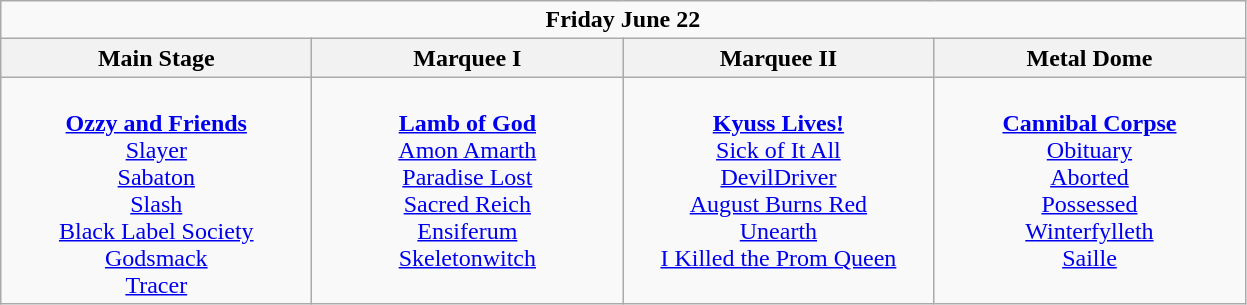<table class="wikitable">
<tr>
<td colspan="4" style="text-align:center;"><strong>Friday June 22</strong></td>
</tr>
<tr>
<th>Main Stage</th>
<th>Marquee I</th>
<th>Marquee II</th>
<th>Metal Dome</th>
</tr>
<tr>
<td style="text-align:center; vertical-align:top; width:200px;"><br><strong><a href='#'>Ozzy and Friends</a></strong>
<br><a href='#'>Slayer</a> 
<br><a href='#'>Sabaton</a>
<br><a href='#'>Slash</a>
<br><a href='#'>Black Label Society</a>
<br><a href='#'>Godsmack</a>
<br><a href='#'>Tracer</a></td>
<td style="text-align:center; vertical-align:top; width:200px;"><br><strong><a href='#'>Lamb of God</a></strong>
<br><a href='#'>Amon Amarth</a>
<br><a href='#'>Paradise Lost</a>
<br><a href='#'>Sacred Reich</a>
<br><a href='#'>Ensiferum</a>
<br><a href='#'>Skeletonwitch</a></td>
<td style="text-align:center; vertical-align:top; width:200px;"><br><strong><a href='#'>Kyuss Lives!</a></strong>
<br><a href='#'>Sick of It All</a>
<br><a href='#'>DevilDriver</a>
<br><a href='#'>August Burns Red</a>
<br><a href='#'>Unearth</a>
<br><a href='#'>I Killed the Prom Queen</a></td>
<td style="text-align:center; vertical-align:top; width:200px;"><br><strong><a href='#'>Cannibal Corpse</a></strong>
<br><a href='#'>Obituary</a>
<br><a href='#'>Aborted</a>
<br><a href='#'>Possessed</a>
<br><a href='#'>Winterfylleth</a>
<br><a href='#'>Saille</a></td>
</tr>
</table>
